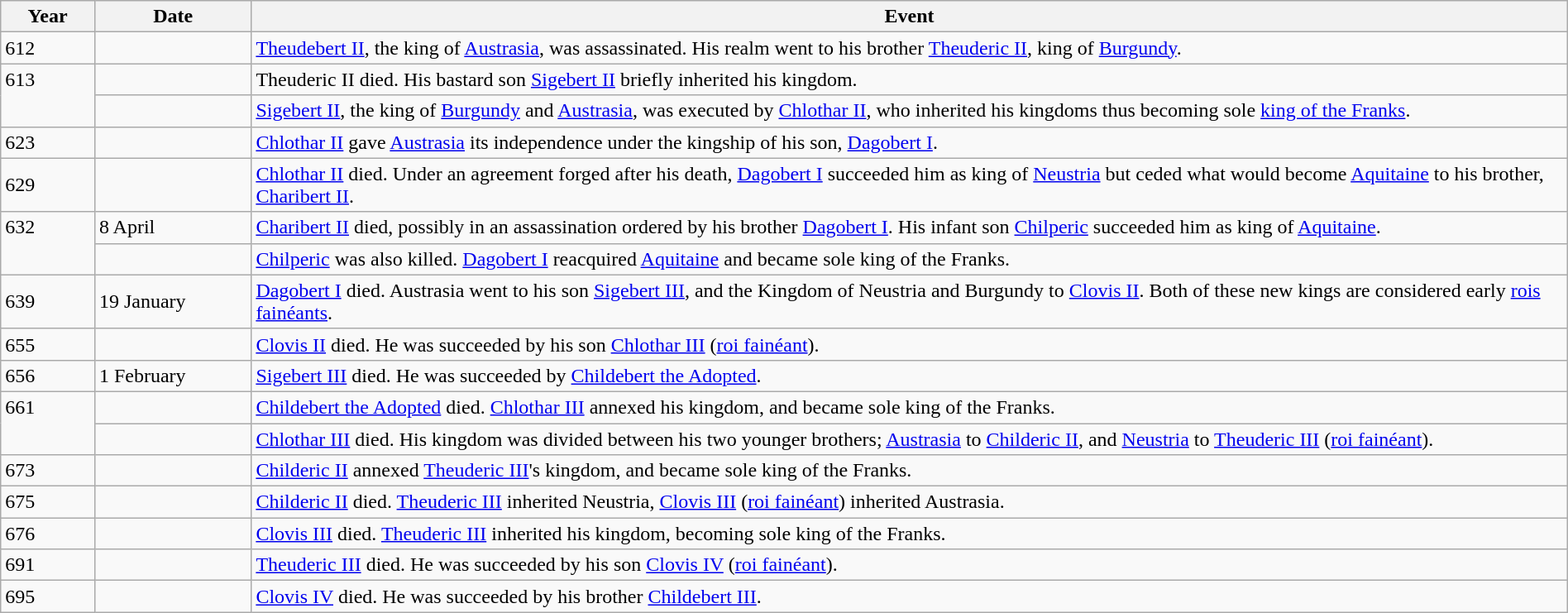<table class="wikitable" width="100%">
<tr>
<th style="width:6%">Year</th>
<th style="width:10%">Date</th>
<th>Event</th>
</tr>
<tr>
<td>612</td>
<td></td>
<td><a href='#'>Theudebert II</a>, the king of <a href='#'>Austrasia</a>, was assassinated. His realm went to his brother <a href='#'>Theuderic II</a>, king of <a href='#'>Burgundy</a>.</td>
</tr>
<tr>
<td rowspan="2" valign="top">613</td>
<td></td>
<td>Theuderic II died. His bastard son <a href='#'>Sigebert II</a> briefly inherited his kingdom.</td>
</tr>
<tr>
<td></td>
<td><a href='#'>Sigebert II</a>, the king of <a href='#'>Burgundy</a> and <a href='#'>Austrasia</a>, was executed by <a href='#'>Chlothar II</a>, who inherited his kingdoms thus becoming sole <a href='#'>king of the Franks</a>.</td>
</tr>
<tr>
<td>623</td>
<td></td>
<td><a href='#'>Chlothar II</a> gave <a href='#'>Austrasia</a> its independence under the kingship of his son, <a href='#'>Dagobert I</a>.</td>
</tr>
<tr>
<td>629</td>
<td></td>
<td><a href='#'>Chlothar II</a> died.  Under an agreement forged after his death, <a href='#'>Dagobert I</a> succeeded him as king of <a href='#'>Neustria</a> but ceded what would become <a href='#'>Aquitaine</a> to his brother, <a href='#'>Charibert II</a>.</td>
</tr>
<tr>
<td rowspan="2" valign="top">632</td>
<td>8 April</td>
<td><a href='#'>Charibert II</a> died, possibly in an assassination ordered by his brother <a href='#'>Dagobert I</a>.  His infant son <a href='#'>Chilperic</a> succeeded him as king of <a href='#'>Aquitaine</a>.</td>
</tr>
<tr>
<td></td>
<td><a href='#'>Chilperic</a> was also killed. <a href='#'>Dagobert I</a> reacquired <a href='#'>Aquitaine</a> and became sole king of the Franks.</td>
</tr>
<tr>
<td>639</td>
<td>19 January</td>
<td><a href='#'>Dagobert I</a> died. Austrasia went to his son <a href='#'>Sigebert III</a>, and the Kingdom of Neustria and Burgundy to <a href='#'>Clovis II</a>. Both of these new kings are considered early <a href='#'>rois fainéants</a>.</td>
</tr>
<tr>
<td>655</td>
<td></td>
<td><a href='#'>Clovis II</a> died. He was succeeded by his son <a href='#'>Chlothar III</a> (<a href='#'>roi fainéant</a>).</td>
</tr>
<tr>
<td>656</td>
<td>1 February</td>
<td><a href='#'>Sigebert III</a> died. He was succeeded by <a href='#'>Childebert the Adopted</a>.</td>
</tr>
<tr>
<td rowspan="2" valign="top">661</td>
<td></td>
<td><a href='#'>Childebert the Adopted</a> died. <a href='#'>Chlothar III</a> annexed his kingdom, and became sole king of the Franks.</td>
</tr>
<tr>
<td></td>
<td><a href='#'>Chlothar III</a> died. His kingdom was divided between his two younger brothers; <a href='#'>Austrasia</a> to <a href='#'>Childeric II</a>, and <a href='#'>Neustria</a> to <a href='#'>Theuderic III</a> (<a href='#'>roi fainéant</a>).</td>
</tr>
<tr>
<td>673</td>
<td></td>
<td><a href='#'>Childeric II</a> annexed <a href='#'>Theuderic III</a>'s kingdom, and became sole king of the Franks.</td>
</tr>
<tr>
<td>675</td>
<td></td>
<td><a href='#'>Childeric II</a> died. <a href='#'>Theuderic III</a> inherited Neustria, <a href='#'>Clovis III</a> (<a href='#'>roi fainéant</a>) inherited Austrasia.</td>
</tr>
<tr>
<td>676</td>
<td></td>
<td><a href='#'>Clovis III</a> died. <a href='#'>Theuderic III</a> inherited his kingdom, becoming sole king of the Franks.</td>
</tr>
<tr>
<td>691</td>
<td></td>
<td><a href='#'>Theuderic III</a> died. He was succeeded by his son <a href='#'>Clovis IV</a> (<a href='#'>roi fainéant</a>).</td>
</tr>
<tr>
<td>695</td>
<td></td>
<td><a href='#'>Clovis IV</a> died. He was succeeded by his brother <a href='#'>Childebert III</a>.</td>
</tr>
</table>
